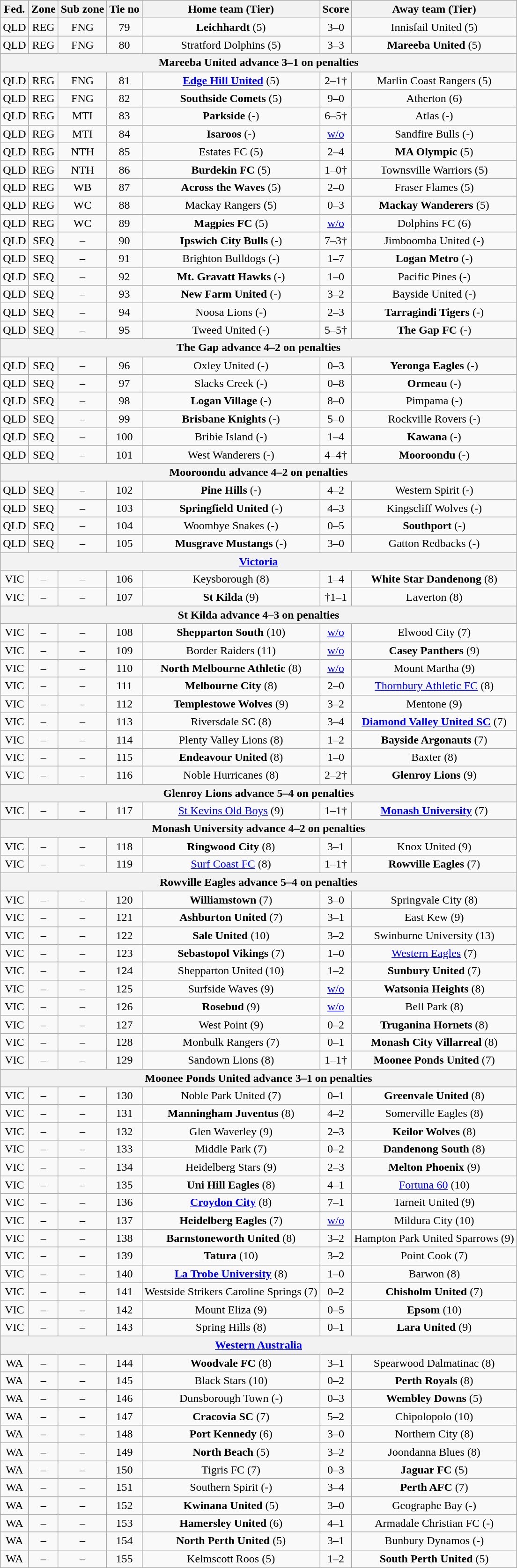<table class="wikitable" style="text-align:center">
<tr>
<th>Fed.</th>
<th>Zone</th>
<th>Sub zone</th>
<th>Tie no</th>
<th>Home team (Tier)</th>
<th>Score</th>
<th>Away team (Tier)</th>
</tr>
<tr>
<td>QLD</td>
<td>REG</td>
<td>FNG</td>
<td>79</td>
<td><strong>Leichhardt</strong> (5)</td>
<td>3–0</td>
<td>Innisfail United (5)</td>
</tr>
<tr>
<td>QLD</td>
<td>REG</td>
<td>FNG</td>
<td>80</td>
<td>Stratford Dolphins (5)</td>
<td>3–3</td>
<td><strong>Mareeba United</strong> (5)</td>
</tr>
<tr>
<th colspan=7>Mareeba United advance 3–1 on penalties</th>
</tr>
<tr>
<td>QLD</td>
<td>REG</td>
<td>FNG</td>
<td>81</td>
<td><strong><a href='#'>Edge Hill United</a></strong> (5)</td>
<td>2–1†</td>
<td>Marlin Coast Rangers (5)</td>
</tr>
<tr>
<td>QLD</td>
<td>REG</td>
<td>FNG</td>
<td>82</td>
<td><strong>Southside Comets</strong> (5)</td>
<td>9–0</td>
<td>Atherton (6)</td>
</tr>
<tr>
<td>QLD</td>
<td>REG</td>
<td>MTI</td>
<td>83</td>
<td><strong>Parkside</strong> (-)</td>
<td>6–5†</td>
<td>Atlas (-)</td>
</tr>
<tr>
<td>QLD</td>
<td>REG</td>
<td>MTI</td>
<td>84</td>
<td><strong>Isaroos</strong> (-)</td>
<td><a href='#'>w/o</a></td>
<td>Sandfire Bulls (-)</td>
</tr>
<tr>
<td>QLD</td>
<td>REG</td>
<td>NTH</td>
<td>85</td>
<td>Estates FC (5)</td>
<td>2–4</td>
<td><strong>MA Olympic</strong> (5)</td>
</tr>
<tr>
<td>QLD</td>
<td>REG</td>
<td>NTH</td>
<td>86</td>
<td><strong>Burdekin FC</strong> (5)</td>
<td>1–0†</td>
<td>Townsville Warriors (5)</td>
</tr>
<tr>
<td>QLD</td>
<td>REG</td>
<td>WB</td>
<td>87</td>
<td><strong>Across the Waves</strong> (5)</td>
<td>2–0</td>
<td>Fraser Flames (5)</td>
</tr>
<tr>
<td>QLD</td>
<td>REG</td>
<td>WC</td>
<td>88</td>
<td>Mackay Rangers (5)</td>
<td>0–3</td>
<td><strong>Mackay Wanderers</strong> (5)</td>
</tr>
<tr>
<td>QLD</td>
<td>REG</td>
<td>WC</td>
<td>89</td>
<td><strong>Magpies FC</strong> (5)</td>
<td><a href='#'>w/o</a></td>
<td>Dolphins FC (6)</td>
</tr>
<tr>
<td>QLD</td>
<td>SEQ</td>
<td>–</td>
<td>90</td>
<td><strong>Ipswich City Bulls</strong> (-)</td>
<td>7–3†</td>
<td>Jimboomba United (-)</td>
</tr>
<tr>
<td>QLD</td>
<td>SEQ</td>
<td>–</td>
<td>91</td>
<td>Brighton Bulldogs (-)</td>
<td>1–7</td>
<td><strong>Logan Metro</strong> (-)</td>
</tr>
<tr>
<td>QLD</td>
<td>SEQ</td>
<td>–</td>
<td>92</td>
<td><strong>Mt. Gravatt Hawks</strong> (-)</td>
<td>1–0</td>
<td>Pacific Pines (-)</td>
</tr>
<tr>
<td>QLD</td>
<td>SEQ</td>
<td>–</td>
<td>93</td>
<td><strong>New Farm United</strong> (-)</td>
<td>3–2</td>
<td>Bayside United (-)</td>
</tr>
<tr>
<td>QLD</td>
<td>SEQ</td>
<td>–</td>
<td>94</td>
<td>Noosa Lions (-)</td>
<td>2–3</td>
<td><strong>Tarragindi Tigers</strong> (-)</td>
</tr>
<tr>
<td>QLD</td>
<td>SEQ</td>
<td>–</td>
<td>95</td>
<td>Tweed United (-)</td>
<td>5–5†</td>
<td><strong>The Gap FC</strong> (-)</td>
</tr>
<tr>
<th colspan=7>The Gap advance 4–2 on penalties</th>
</tr>
<tr>
<td>QLD</td>
<td>SEQ</td>
<td>–</td>
<td>96</td>
<td>Oxley United (-)</td>
<td>0–3</td>
<td><strong>Yeronga Eagles</strong> (-)</td>
</tr>
<tr>
<td>QLD</td>
<td>SEQ</td>
<td>–</td>
<td>97</td>
<td>Slacks Creek (-)</td>
<td>0–8</td>
<td><strong>Ormeau</strong> (-)</td>
</tr>
<tr>
<td>QLD</td>
<td>SEQ</td>
<td>–</td>
<td>98</td>
<td><strong>Logan Village</strong> (-)</td>
<td>8–0</td>
<td>Pimpama (-)</td>
</tr>
<tr>
<td>QLD</td>
<td>SEQ</td>
<td>–</td>
<td>99</td>
<td><strong>Brisbane Knights</strong> (-)</td>
<td>5–0</td>
<td>Rockville Rovers (-)</td>
</tr>
<tr>
<td>QLD</td>
<td>SEQ</td>
<td>–</td>
<td>100</td>
<td>Bribie Island (-)</td>
<td>1–4</td>
<td><strong>Kawana</strong> (-)</td>
</tr>
<tr>
<td>QLD</td>
<td>SEQ</td>
<td>–</td>
<td>101</td>
<td>West Wanderers (-)</td>
<td>4–4†</td>
<td><strong>Mooroondu</strong> (-)</td>
</tr>
<tr>
<th colspan=7>Mooroondu advance 4–2 on penalties</th>
</tr>
<tr>
<td>QLD</td>
<td>SEQ</td>
<td>–</td>
<td>102</td>
<td><strong>Pine Hills</strong> (-)</td>
<td>4–2</td>
<td>Western Spirit (-)</td>
</tr>
<tr>
<td>QLD</td>
<td>SEQ</td>
<td>–</td>
<td>103</td>
<td><strong>Springfield United</strong> (-)</td>
<td>4–3</td>
<td>Kingscliff Wolves (-)</td>
</tr>
<tr>
<td>QLD</td>
<td>SEQ</td>
<td>–</td>
<td>104</td>
<td>Woombye Snakes (-)</td>
<td>0–5</td>
<td><strong>Southport</strong> (-)</td>
</tr>
<tr>
<td>QLD</td>
<td>SEQ</td>
<td>–</td>
<td>105</td>
<td><strong>Musgrave Mustangs</strong> (-)</td>
<td>3–0</td>
<td>Gatton Redbacks (-)</td>
</tr>
<tr>
<th colspan=7><a href='#'>Victoria</a></th>
</tr>
<tr>
<td>VIC</td>
<td>–</td>
<td>–</td>
<td>106</td>
<td>Keysborough (8)</td>
<td>1–4</td>
<td><strong>White Star Dandenong</strong> (8)</td>
</tr>
<tr>
<td>VIC</td>
<td>–</td>
<td>–</td>
<td>107</td>
<td><strong>St Kilda</strong> (9)</td>
<td>†1–1</td>
<td>Laverton (8)</td>
</tr>
<tr>
<th colspan=7>St Kilda advance 4–3 on penalties</th>
</tr>
<tr>
<td>VIC</td>
<td>–</td>
<td>–</td>
<td>108</td>
<td><strong>Shepparton South</strong> (10)</td>
<td><a href='#'>w/o</a></td>
<td>Elwood City (7)</td>
</tr>
<tr>
<td>VIC</td>
<td>–</td>
<td>–</td>
<td>109</td>
<td>Border Raiders (11)</td>
<td><a href='#'>w/o</a></td>
<td><strong>Casey Panthers</strong> (9)</td>
</tr>
<tr>
<td>VIC</td>
<td>–</td>
<td>–</td>
<td>110</td>
<td><strong>North Melbourne Athletic</strong> (8)</td>
<td><a href='#'>w/o</a></td>
<td>Mount Martha (9)</td>
</tr>
<tr>
<td>VIC</td>
<td>–</td>
<td>–</td>
<td>111</td>
<td><strong>Melbourne City</strong> (8)</td>
<td>2–0</td>
<td><a href='#'>Thornbury Athletic FC</a> (8)</td>
</tr>
<tr>
<td>VIC</td>
<td>–</td>
<td>–</td>
<td>112</td>
<td><strong>Templestowe Wolves</strong> (9)</td>
<td>3–2</td>
<td>Mentone (9)</td>
</tr>
<tr>
<td>VIC</td>
<td>–</td>
<td>–</td>
<td>113</td>
<td>Riversdale SC (8)</td>
<td>3–4</td>
<td><strong><a href='#'>Diamond Valley United SC</a></strong> (7)</td>
</tr>
<tr>
<td>VIC</td>
<td>–</td>
<td>–</td>
<td>114</td>
<td>Plenty Valley Lions (8)</td>
<td>1–2</td>
<td><strong>Bayside Argonauts</strong> (7)</td>
</tr>
<tr>
<td>VIC</td>
<td>–</td>
<td>–</td>
<td>115</td>
<td><strong>Endeavour United</strong> (8)</td>
<td>1–0</td>
<td>Baxter (8)</td>
</tr>
<tr>
<td>VIC</td>
<td>–</td>
<td>–</td>
<td>116</td>
<td>Noble Hurricanes (8)</td>
<td>2–2†</td>
<td><strong>Glenroy Lions</strong> (9)</td>
</tr>
<tr>
<th colspan=7>Glenroy Lions advance 5–4 on penalties</th>
</tr>
<tr>
<td>VIC</td>
<td>–</td>
<td>–</td>
<td>117</td>
<td><a href='#'>St Kevins Old Boys</a> (9)</td>
<td>1–1†</td>
<td><strong><a href='#'>Monash University</a></strong> (7)</td>
</tr>
<tr>
<th colspan=7>Monash University advance 4–2 on penalties</th>
</tr>
<tr>
<td>VIC</td>
<td>–</td>
<td>–</td>
<td>118</td>
<td><strong>Ringwood City</strong> (8)</td>
<td>3–1</td>
<td>Knox United (9)</td>
</tr>
<tr>
<td>VIC</td>
<td>–</td>
<td>–</td>
<td>119</td>
<td><a href='#'>Surf Coast FC</a> (8)</td>
<td>1–1†</td>
<td><strong>Rowville Eagles</strong> (7)</td>
</tr>
<tr>
<th colspan=7>Rowville Eagles advance 5–4 on penalties</th>
</tr>
<tr>
<td>VIC</td>
<td>–</td>
<td>–</td>
<td>120</td>
<td><strong>Williamstown</strong> (7)</td>
<td>3–0</td>
<td>Springvale City (8)</td>
</tr>
<tr>
<td>VIC</td>
<td>–</td>
<td>–</td>
<td>121</td>
<td><strong>Ashburton United</strong> (7)</td>
<td>3–1</td>
<td>East Kew (9)</td>
</tr>
<tr>
<td>VIC</td>
<td>–</td>
<td>–</td>
<td>122</td>
<td><strong>Sale United</strong> (10)</td>
<td>3–2</td>
<td>Swinburne University (13)</td>
</tr>
<tr>
<td>VIC</td>
<td>–</td>
<td>–</td>
<td>123</td>
<td><strong>Sebastopol Vikings</strong> (7)</td>
<td>1–0</td>
<td><a href='#'>Western Eagles</a> (7)</td>
</tr>
<tr>
<td>VIC</td>
<td>–</td>
<td>–</td>
<td>124</td>
<td>Shepparton United (10)</td>
<td>1–2</td>
<td><strong>Sunbury United</strong> (7)</td>
</tr>
<tr>
<td>VIC</td>
<td>–</td>
<td>–</td>
<td>125</td>
<td>Surfside Waves (9)</td>
<td><a href='#'>w/o</a></td>
<td><strong>Watsonia Heights</strong> (8)</td>
</tr>
<tr>
<td>VIC</td>
<td>–</td>
<td>–</td>
<td>126</td>
<td><strong>Rosebud</strong> (9)</td>
<td><a href='#'>w/o</a></td>
<td>Bell Park (8)</td>
</tr>
<tr>
<td>VIC</td>
<td>–</td>
<td>–</td>
<td>127</td>
<td>West Point (9)</td>
<td>0–2</td>
<td><strong>Truganina Hornets</strong> (8)</td>
</tr>
<tr>
<td>VIC</td>
<td>–</td>
<td>–</td>
<td>128</td>
<td>Monbulk Rangers (7)</td>
<td>0–1</td>
<td><strong>Monash City Villarreal</strong> (8)</td>
</tr>
<tr>
<td>VIC</td>
<td>–</td>
<td>–</td>
<td>129</td>
<td>Sandown Lions (8)</td>
<td>1–1†</td>
<td><strong>Moonee Ponds United</strong> (7)</td>
</tr>
<tr>
<th colspan=7>Moonee Ponds United advance 3–1 on penalties</th>
</tr>
<tr>
<td>VIC</td>
<td>–</td>
<td>–</td>
<td>130</td>
<td>Noble Park United (7)</td>
<td>0–1</td>
<td><strong>Greenvale United</strong> (8)</td>
</tr>
<tr>
<td>VIC</td>
<td>–</td>
<td>–</td>
<td>131</td>
<td><strong>Manningham Juventus</strong> (8)</td>
<td>4–2</td>
<td>Somerville Eagles (8)</td>
</tr>
<tr>
<td>VIC</td>
<td>–</td>
<td>–</td>
<td>132</td>
<td>Glen Waverley (9)</td>
<td>2–3</td>
<td><strong>Keilor Wolves</strong> (8)</td>
</tr>
<tr>
<td>VIC</td>
<td>–</td>
<td>–</td>
<td>133</td>
<td>Middle Park (7)</td>
<td>0–2</td>
<td><strong>Dandenong South</strong> (8)</td>
</tr>
<tr>
<td>VIC</td>
<td>–</td>
<td>–</td>
<td>134</td>
<td>Heidelberg Stars (9)</td>
<td>2–3</td>
<td><strong>Melton Phoenix</strong> (9)</td>
</tr>
<tr>
<td>VIC</td>
<td>–</td>
<td>–</td>
<td>135</td>
<td><strong>Uni Hill Eagles</strong> (8)</td>
<td>4–1</td>
<td><a href='#'>Fortuna 60</a> (10)</td>
</tr>
<tr>
<td>VIC</td>
<td>–</td>
<td>–</td>
<td>136</td>
<td><strong><a href='#'>Croydon City</a></strong> (8)</td>
<td>7–1</td>
<td>Tarneit United (9)</td>
</tr>
<tr>
<td>VIC</td>
<td>–</td>
<td>–</td>
<td>137</td>
<td><strong>Heidelberg Eagles</strong> (7)</td>
<td><a href='#'>w/o</a></td>
<td>Mildura City (10)</td>
</tr>
<tr>
<td>VIC</td>
<td>–</td>
<td>–</td>
<td>138</td>
<td><strong>Barnstoneworth United</strong> (8)</td>
<td>3–2</td>
<td>Hampton Park United Sparrows (9)</td>
</tr>
<tr>
<td>VIC</td>
<td>–</td>
<td>–</td>
<td>139</td>
<td><strong>Tatura</strong> (10)</td>
<td>3–2</td>
<td>Point Cook (7)</td>
</tr>
<tr>
<td>VIC</td>
<td>–</td>
<td>–</td>
<td>140</td>
<td><strong><a href='#'>La Trobe University</a></strong> (8)</td>
<td>1–0</td>
<td>Barwon (8)</td>
</tr>
<tr>
<td>VIC</td>
<td>–</td>
<td>–</td>
<td>141</td>
<td>Westside Strikers Caroline Springs (7)</td>
<td>0–2</td>
<td><strong>Chisholm United</strong> (7)</td>
</tr>
<tr>
<td>VIC</td>
<td>–</td>
<td>–</td>
<td>142</td>
<td>Mount Eliza (9)</td>
<td>0–5</td>
<td><strong>Epsom</strong> (10)</td>
</tr>
<tr>
<td>VIC</td>
<td>–</td>
<td>–</td>
<td>143</td>
<td>Spring Hills (8)</td>
<td>0–1</td>
<td><strong>Lara United</strong> (9)</td>
</tr>
<tr>
<th colspan=7><a href='#'>Western Australia</a></th>
</tr>
<tr>
<td>WA</td>
<td>–</td>
<td>–</td>
<td>144</td>
<td><strong>Woodvale FC</strong> (8)</td>
<td>3–1</td>
<td>Spearwood Dalmatinac (8)</td>
</tr>
<tr>
<td>WA</td>
<td>–</td>
<td>–</td>
<td>145</td>
<td>Black Stars (10)</td>
<td>0–2</td>
<td><strong>Perth Royals</strong> (8)</td>
</tr>
<tr>
<td>WA</td>
<td>–</td>
<td>–</td>
<td>146</td>
<td>Dunsborough Town (-)</td>
<td>0–3</td>
<td><strong>Wembley Downs</strong> (5)</td>
</tr>
<tr>
<td>WA</td>
<td>–</td>
<td>–</td>
<td>147</td>
<td><strong>Cracovia SC</strong> (7)</td>
<td>5–2</td>
<td>Chipolopolo (10)</td>
</tr>
<tr>
<td>WA</td>
<td>–</td>
<td>–</td>
<td>148</td>
<td><strong>Port Kennedy</strong> (6)</td>
<td>3–0</td>
<td>Northern City (8)</td>
</tr>
<tr>
<td>WA</td>
<td>–</td>
<td>–</td>
<td>149</td>
<td><strong>North Beach</strong> (5)</td>
<td>3–2</td>
<td>Joondanna Blues (8)</td>
</tr>
<tr>
<td>WA</td>
<td>–</td>
<td>–</td>
<td>150</td>
<td>Tigris FC (7)</td>
<td>0–3</td>
<td><strong>Jaguar FC</strong> (5)</td>
</tr>
<tr>
<td>WA</td>
<td>–</td>
<td>–</td>
<td>151</td>
<td>Southern Spirit (-)</td>
<td>3–4</td>
<td><strong>Perth AFC</strong> (7)</td>
</tr>
<tr>
<td>WA</td>
<td>–</td>
<td>–</td>
<td>152</td>
<td><strong>Kwinana United</strong> (5)</td>
<td>3–0</td>
<td>Geographe Bay (-)</td>
</tr>
<tr>
<td>WA</td>
<td>–</td>
<td>–</td>
<td>153</td>
<td><strong>Hamersley United</strong> (6)</td>
<td>4–1</td>
<td>Armadale Christian FC (-)</td>
</tr>
<tr>
<td>WA</td>
<td>–</td>
<td>–</td>
<td>154</td>
<td><strong>North Perth United</strong> (5)</td>
<td>3–1</td>
<td>Bunbury Dynamos (-)</td>
</tr>
<tr>
<td>WA</td>
<td>–</td>
<td>–</td>
<td>155</td>
<td>Kelmscott Roos (5)</td>
<td>1–2</td>
<td><strong>South Perth United</strong> (5)</td>
</tr>
</table>
